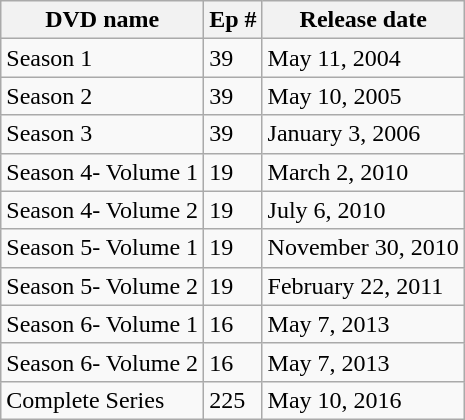<table class="wikitable">
<tr>
<th>DVD name</th>
<th>Ep #</th>
<th>Release date</th>
</tr>
<tr>
<td>Season 1</td>
<td>39</td>
<td>May 11, 2004</td>
</tr>
<tr>
<td>Season 2</td>
<td>39</td>
<td>May 10, 2005</td>
</tr>
<tr>
<td>Season 3</td>
<td>39</td>
<td>January 3, 2006</td>
</tr>
<tr>
<td>Season 4- Volume 1</td>
<td>19</td>
<td>March 2, 2010</td>
</tr>
<tr>
<td>Season 4- Volume 2</td>
<td>19</td>
<td>July 6, 2010</td>
</tr>
<tr>
<td>Season 5- Volume 1</td>
<td>19</td>
<td>November 30, 2010</td>
</tr>
<tr>
<td>Season 5- Volume 2</td>
<td>19</td>
<td>February 22, 2011</td>
</tr>
<tr>
<td>Season 6- Volume 1</td>
<td>16</td>
<td>May 7, 2013</td>
</tr>
<tr>
<td>Season 6- Volume 2</td>
<td>16</td>
<td>May 7, 2013</td>
</tr>
<tr>
<td>Complete Series</td>
<td>225</td>
<td>May 10, 2016</td>
</tr>
</table>
